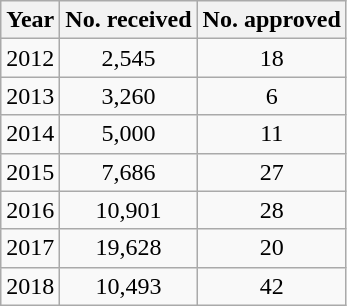<table class="wikitable" style="text-align: center;">
<tr>
<th>Year</th>
<th>No. received</th>
<th>No. approved</th>
</tr>
<tr>
<td>2012</td>
<td>2,545</td>
<td>18</td>
</tr>
<tr>
<td>2013</td>
<td>3,260</td>
<td>6</td>
</tr>
<tr>
<td>2014</td>
<td>5,000</td>
<td>11</td>
</tr>
<tr>
<td>2015</td>
<td>7,686</td>
<td>27</td>
</tr>
<tr>
<td>2016</td>
<td>10,901</td>
<td>28</td>
</tr>
<tr>
<td>2017</td>
<td>19,628</td>
<td>20</td>
</tr>
<tr>
<td>2018</td>
<td>10,493</td>
<td>42</td>
</tr>
</table>
